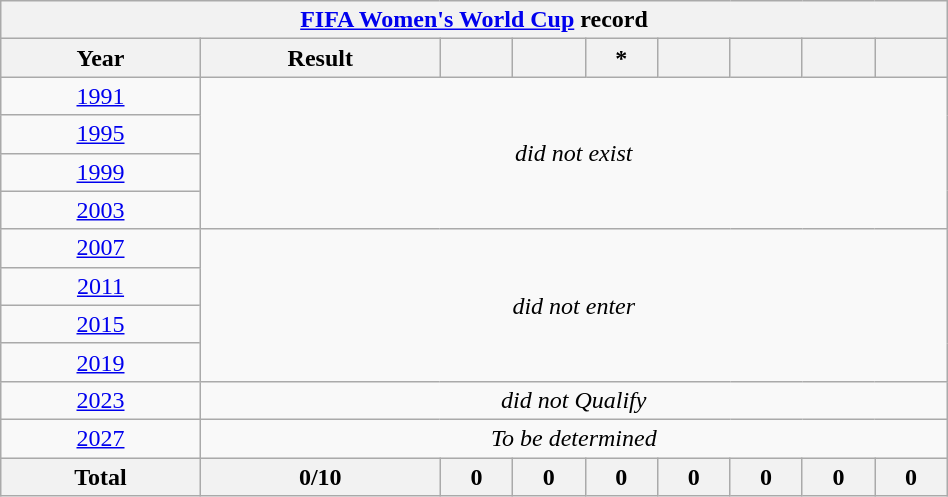<table class="wikitable" style="text-align: center; width:50%;">
<tr>
<th colspan=10><a href='#'>FIFA Women's World Cup</a> record</th>
</tr>
<tr>
<th>Year</th>
<th>Result</th>
<th></th>
<th></th>
<th>*</th>
<th></th>
<th></th>
<th></th>
<th></th>
</tr>
<tr>
<td> <a href='#'>1991</a></td>
<td rowspan=4 colspan=8><em>did not exist</em></td>
</tr>
<tr>
<td> <a href='#'>1995</a></td>
</tr>
<tr>
<td> <a href='#'>1999</a></td>
</tr>
<tr>
<td> <a href='#'>2003</a></td>
</tr>
<tr>
<td> <a href='#'>2007</a></td>
<td rowspan=4 colspan=8><em>did not enter</em></td>
</tr>
<tr>
<td> <a href='#'>2011</a></td>
</tr>
<tr>
<td> <a href='#'>2015</a></td>
</tr>
<tr>
<td> <a href='#'>2019</a></td>
</tr>
<tr>
<td> <a href='#'>2023</a></td>
<td colspan=8><em>did not Qualify</em></td>
</tr>
<tr>
<td> <a href='#'>2027</a></td>
<td colspan=8><em>To be determined</em></td>
</tr>
<tr>
<th>Total</th>
<th>0/10</th>
<th>0</th>
<th>0</th>
<th>0</th>
<th>0</th>
<th>0</th>
<th>0</th>
<th>0</th>
</tr>
</table>
